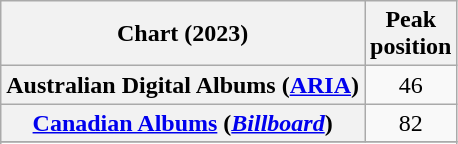<table class="wikitable sortable plainrowheaders" style="text-align:center;">
<tr>
<th scope="col">Chart (2023)</th>
<th scope="col">Peak<br>position</th>
</tr>
<tr>
<th scope="row">Australian Digital Albums (<a href='#'>ARIA</a>)</th>
<td>46</td>
</tr>
<tr>
<th scope="row"><a href='#'>Canadian Albums</a> (<em><a href='#'>Billboard</a></em>)</th>
<td>82</td>
</tr>
<tr>
</tr>
<tr>
</tr>
</table>
